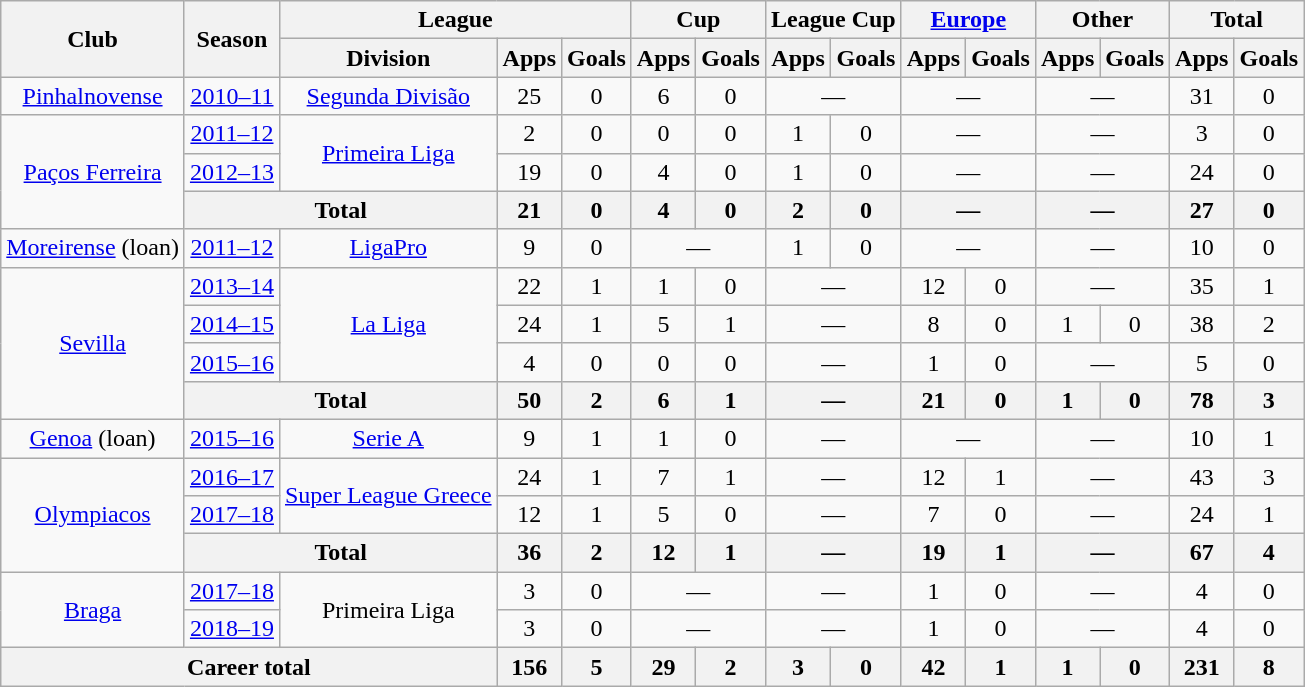<table class="wikitable" style="text-align:center">
<tr>
<th rowspan="2">Club</th>
<th rowspan="2">Season</th>
<th colspan="3">League</th>
<th colspan="2">Cup</th>
<th colspan="2">League Cup</th>
<th colspan="2"><a href='#'>Europe</a></th>
<th colspan="2">Other</th>
<th colspan="2">Total</th>
</tr>
<tr>
<th>Division</th>
<th>Apps</th>
<th>Goals</th>
<th>Apps</th>
<th>Goals</th>
<th>Apps</th>
<th>Goals</th>
<th>Apps</th>
<th>Goals</th>
<th>Apps</th>
<th>Goals</th>
<th>Apps</th>
<th>Goals</th>
</tr>
<tr>
<td><a href='#'>Pinhalnovense</a></td>
<td><a href='#'>2010–11</a></td>
<td><a href='#'>Segunda Divisão</a></td>
<td>25</td>
<td>0</td>
<td>6</td>
<td>0</td>
<td colspan="2">—</td>
<td colspan="2">—</td>
<td colspan="2">—</td>
<td>31</td>
<td>0</td>
</tr>
<tr>
<td rowspan="3"><a href='#'>Paços Ferreira</a></td>
<td><a href='#'>2011–12</a></td>
<td rowspan="2"><a href='#'>Primeira Liga</a></td>
<td>2</td>
<td>0</td>
<td>0</td>
<td>0</td>
<td>1</td>
<td>0</td>
<td colspan="2">—</td>
<td colspan="2">—</td>
<td>3</td>
<td>0</td>
</tr>
<tr>
<td><a href='#'>2012–13</a></td>
<td>19</td>
<td>0</td>
<td>4</td>
<td>0</td>
<td>1</td>
<td>0</td>
<td colspan="2">—</td>
<td colspan="2">—</td>
<td>24</td>
<td>0</td>
</tr>
<tr>
<th colspan="2">Total</th>
<th>21</th>
<th>0</th>
<th>4</th>
<th>0</th>
<th>2</th>
<th>0</th>
<th colspan="2">—</th>
<th colspan="2">—</th>
<th>27</th>
<th>0</th>
</tr>
<tr>
<td><a href='#'>Moreirense</a> (loan)</td>
<td><a href='#'>2011–12</a></td>
<td><a href='#'>LigaPro</a></td>
<td>9</td>
<td>0</td>
<td colspan="2">—</td>
<td>1</td>
<td>0</td>
<td colspan="2">—</td>
<td colspan="2">—</td>
<td>10</td>
<td>0</td>
</tr>
<tr>
<td rowspan="4"><a href='#'>Sevilla</a></td>
<td><a href='#'>2013–14</a></td>
<td rowspan="3"><a href='#'>La Liga</a></td>
<td>22</td>
<td>1</td>
<td>1</td>
<td>0</td>
<td colspan="2">—</td>
<td>12</td>
<td>0</td>
<td colspan="2">—</td>
<td>35</td>
<td>1</td>
</tr>
<tr>
<td><a href='#'>2014–15</a></td>
<td>24</td>
<td>1</td>
<td>5</td>
<td>1</td>
<td colspan="2">—</td>
<td>8</td>
<td>0</td>
<td>1</td>
<td>0</td>
<td>38</td>
<td>2</td>
</tr>
<tr>
<td><a href='#'>2015–16</a></td>
<td>4</td>
<td>0</td>
<td>0</td>
<td>0</td>
<td colspan="2">—</td>
<td>1</td>
<td>0</td>
<td colspan="2">—</td>
<td>5</td>
<td>0</td>
</tr>
<tr>
<th colspan="2">Total</th>
<th>50</th>
<th>2</th>
<th>6</th>
<th>1</th>
<th colspan="2">—</th>
<th>21</th>
<th>0</th>
<th>1</th>
<th>0</th>
<th>78</th>
<th>3</th>
</tr>
<tr>
<td><a href='#'>Genoa</a> (loan)</td>
<td><a href='#'>2015–16</a></td>
<td><a href='#'>Serie A</a></td>
<td>9</td>
<td>1</td>
<td>1</td>
<td>0</td>
<td colspan="2">—</td>
<td colspan="2">—</td>
<td colspan="2">—</td>
<td>10</td>
<td>1</td>
</tr>
<tr>
<td rowspan="3"><a href='#'>Olympiacos</a></td>
<td><a href='#'>2016–17</a></td>
<td rowspan="2"><a href='#'>Super League Greece</a></td>
<td>24</td>
<td>1</td>
<td>7</td>
<td>1</td>
<td colspan="2">—</td>
<td>12</td>
<td>1</td>
<td colspan="2">—</td>
<td>43</td>
<td>3</td>
</tr>
<tr>
<td><a href='#'>2017–18</a></td>
<td>12</td>
<td>1</td>
<td>5</td>
<td>0</td>
<td colspan="2">—</td>
<td>7</td>
<td>0</td>
<td colspan="2">—</td>
<td>24</td>
<td>1</td>
</tr>
<tr>
<th colspan="2">Total</th>
<th>36</th>
<th>2</th>
<th>12</th>
<th>1</th>
<th colspan="2">—</th>
<th>19</th>
<th>1</th>
<th colspan="2">—</th>
<th>67</th>
<th>4</th>
</tr>
<tr>
<td rowspan="2"><a href='#'>Braga</a></td>
<td><a href='#'>2017–18</a></td>
<td rowspan="2">Primeira Liga</td>
<td>3</td>
<td>0</td>
<td colspan="2">—</td>
<td colspan="2">—</td>
<td>1</td>
<td>0</td>
<td colspan="2">—</td>
<td>4</td>
<td>0</td>
</tr>
<tr>
<td><a href='#'>2018–19</a></td>
<td>3</td>
<td>0</td>
<td colspan="2">—</td>
<td colspan="2">—</td>
<td>1</td>
<td>0</td>
<td colspan="2">—</td>
<td>4</td>
<td>0</td>
</tr>
<tr>
<th colspan="3">Career total</th>
<th>156</th>
<th>5</th>
<th>29</th>
<th>2</th>
<th>3</th>
<th>0</th>
<th>42</th>
<th>1</th>
<th>1</th>
<th>0</th>
<th>231</th>
<th>8</th>
</tr>
</table>
